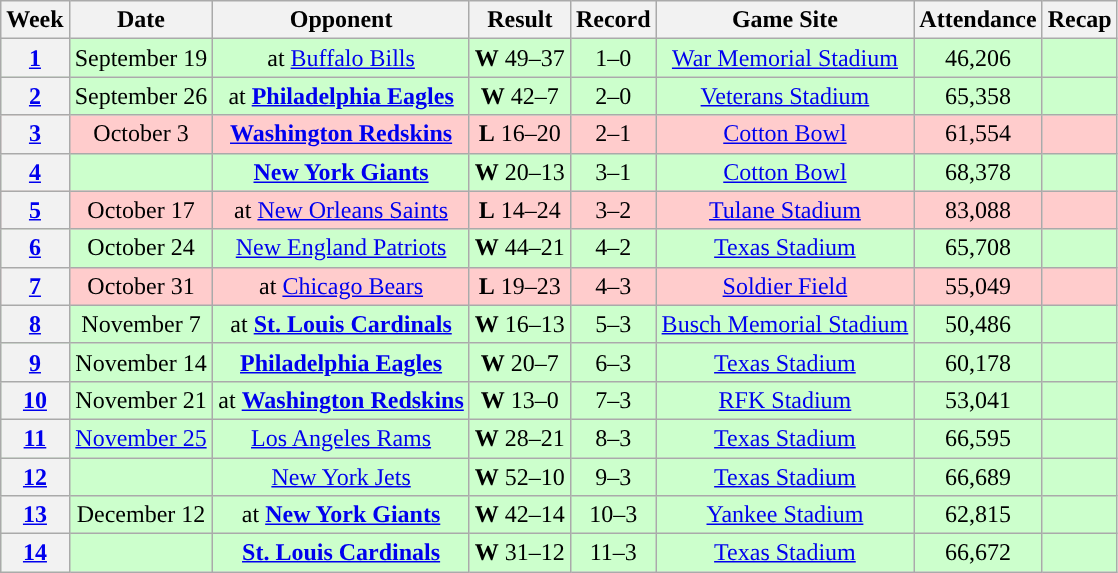<table class="wikitable" style="text-align:center">
<tr>
<th>Week</th>
<th>Date</th>
<th>Opponent</th>
<th>Result</th>
<th>Record</th>
<th>Game Site</th>
<th>Attendance</th>
<th>Recap</th>
</tr>
<tr style="background: #cfc">
<th><a href='#'>1</a></th>
<td>September 19</td>
<td>at <a href='#'>Buffalo Bills</a></td>
<td><strong>W</strong> 49–37</td>
<td>1–0</td>
<td><a href='#'>War Memorial Stadium</a></td>
<td>46,206</td>
<td></td>
</tr>
<tr style="background: #cfc">
<th><a href='#'>2</a></th>
<td>September 26</td>
<td>at <strong><a href='#'>Philadelphia Eagles</a></strong></td>
<td><strong>W</strong> 42–7</td>
<td>2–0</td>
<td><a href='#'>Veterans Stadium</a></td>
<td>65,358</td>
<td></td>
</tr>
<tr style="background: #fcc">
<th><a href='#'>3</a></th>
<td>October 3</td>
<td><strong><a href='#'>Washington Redskins</a></strong></td>
<td><strong>L</strong> 16–20</td>
<td>2–1</td>
<td><a href='#'>Cotton Bowl</a></td>
<td>61,554</td>
<td></td>
</tr>
<tr style="background: #cfc">
<th><a href='#'>4</a></th>
<td></td>
<td><strong><a href='#'>New York Giants</a></strong></td>
<td><strong>W</strong> 20–13</td>
<td>3–1</td>
<td><a href='#'>Cotton Bowl</a></td>
<td>68,378</td>
<td></td>
</tr>
<tr style="background: #fcc">
<th><a href='#'>5</a></th>
<td>October 17</td>
<td>at <a href='#'>New Orleans Saints</a></td>
<td><strong>L</strong> 14–24</td>
<td>3–2</td>
<td><a href='#'>Tulane Stadium</a></td>
<td>83,088</td>
<td></td>
</tr>
<tr style="background: #cfc">
<th><a href='#'>6</a></th>
<td>October 24</td>
<td><a href='#'>New England Patriots</a></td>
<td><strong>W</strong> 44–21</td>
<td>4–2</td>
<td><a href='#'>Texas Stadium</a></td>
<td>65,708</td>
<td></td>
</tr>
<tr style="background: #fcc">
<th><a href='#'>7</a></th>
<td>October 31</td>
<td>at <a href='#'>Chicago Bears</a></td>
<td><strong>L</strong> 19–23</td>
<td>4–3</td>
<td><a href='#'>Soldier Field</a></td>
<td>55,049</td>
<td></td>
</tr>
<tr style="background: #cfc">
<th><a href='#'>8</a></th>
<td>November 7</td>
<td>at <strong><a href='#'>St. Louis Cardinals</a></strong></td>
<td><strong>W</strong> 16–13</td>
<td>5–3</td>
<td><a href='#'>Busch Memorial Stadium</a></td>
<td>50,486</td>
<td></td>
</tr>
<tr style="background: #cfc">
<th><a href='#'>9</a></th>
<td>November 14</td>
<td><strong><a href='#'>Philadelphia Eagles</a></strong></td>
<td><strong>W</strong> 20–7</td>
<td>6–3</td>
<td><a href='#'>Texas Stadium</a></td>
<td>60,178</td>
<td></td>
</tr>
<tr style="background: #cfc">
<th><a href='#'>10</a></th>
<td>November 21</td>
<td>at <strong><a href='#'>Washington Redskins</a></strong></td>
<td><strong>W</strong> 13–0</td>
<td>7–3</td>
<td><a href='#'>RFK Stadium</a></td>
<td>53,041</td>
<td></td>
</tr>
<tr style="background: #cfc">
<th><a href='#'>11</a></th>
<td><a href='#'>November 25</a></td>
<td><a href='#'>Los Angeles Rams</a></td>
<td><strong>W</strong> 28–21</td>
<td>8–3</td>
<td><a href='#'>Texas Stadium</a></td>
<td>66,595</td>
<td></td>
</tr>
<tr style="background: #cfc">
<th><a href='#'>12</a></th>
<td></td>
<td><a href='#'>New York Jets</a></td>
<td><strong>W</strong> 52–10</td>
<td>9–3</td>
<td><a href='#'>Texas Stadium</a></td>
<td>66,689</td>
<td></td>
</tr>
<tr style="background: #cfc">
<th><a href='#'>13</a></th>
<td>December 12</td>
<td>at <strong><a href='#'>New York Giants</a></strong></td>
<td><strong>W</strong> 42–14</td>
<td>10–3</td>
<td><a href='#'>Yankee Stadium</a></td>
<td>62,815</td>
<td></td>
</tr>
<tr style="background: #cfc">
<th><a href='#'>14</a></th>
<td></td>
<td><strong><a href='#'>St. Louis Cardinals</a></strong></td>
<td><strong>W</strong> 31–12</td>
<td>11–3</td>
<td><a href='#'>Texas Stadium</a></td>
<td>66,672</td>
<td></td>
</tr>
</table>
